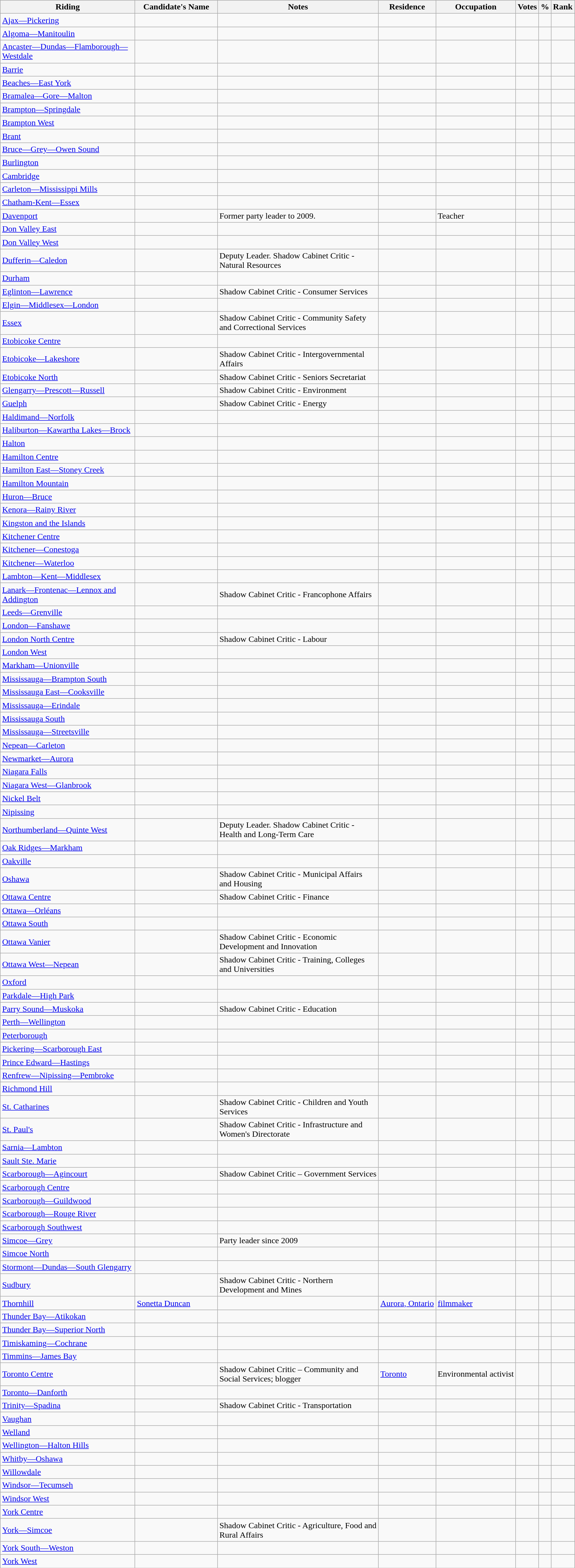<table class="wikitable sortable">
<tr>
<th style="width:250px;">Riding<br></th>
<th style="width:150px;">Candidate's Name</th>
<th style="width:300px;">Notes</th>
<th>Residence</th>
<th>Occupation</th>
<th>Votes</th>
<th>%</th>
<th>Rank</th>
</tr>
<tr>
<td><a href='#'>Ajax—Pickering</a></td>
<td></td>
<td></td>
<td></td>
<td></td>
<td></td>
<td></td>
<td></td>
</tr>
<tr>
<td><a href='#'>Algoma—Manitoulin</a></td>
<td></td>
<td></td>
<td></td>
<td></td>
<td></td>
<td></td>
<td></td>
</tr>
<tr>
<td><a href='#'>Ancaster—Dundas—Flamborough—Westdale</a></td>
<td></td>
<td></td>
<td></td>
<td></td>
<td></td>
<td></td>
<td></td>
</tr>
<tr>
<td><a href='#'>Barrie</a></td>
<td></td>
<td></td>
<td></td>
<td></td>
<td></td>
<td></td>
<td></td>
</tr>
<tr>
<td><a href='#'>Beaches—East York</a></td>
<td></td>
<td></td>
<td></td>
<td></td>
<td></td>
<td></td>
<td></td>
</tr>
<tr>
<td><a href='#'>Bramalea—Gore—Malton</a></td>
<td></td>
<td></td>
<td></td>
<td></td>
<td></td>
<td></td>
<td></td>
</tr>
<tr>
<td><a href='#'>Brampton—Springdale</a></td>
<td></td>
<td></td>
<td></td>
<td></td>
<td></td>
<td></td>
<td></td>
</tr>
<tr>
<td><a href='#'>Brampton West</a></td>
<td></td>
<td></td>
<td></td>
<td></td>
<td></td>
<td></td>
<td></td>
</tr>
<tr>
<td><a href='#'>Brant</a></td>
<td></td>
<td></td>
<td></td>
<td></td>
<td></td>
<td></td>
<td></td>
</tr>
<tr>
<td><a href='#'>Bruce—Grey—Owen Sound</a></td>
<td></td>
<td></td>
<td></td>
<td></td>
<td></td>
<td></td>
<td></td>
</tr>
<tr>
<td><a href='#'>Burlington</a></td>
<td></td>
<td></td>
<td></td>
<td></td>
<td></td>
<td></td>
</tr>
<tr>
<td><a href='#'>Cambridge</a></td>
<td></td>
<td></td>
<td></td>
<td></td>
<td></td>
<td></td>
<td></td>
</tr>
<tr>
<td><a href='#'>Carleton—Mississippi Mills</a></td>
<td></td>
<td></td>
<td></td>
<td></td>
<td></td>
<td></td>
</tr>
<tr>
<td><a href='#'>Chatham-Kent—Essex</a></td>
<td></td>
<td></td>
<td></td>
<td></td>
<td></td>
<td></td>
<td></td>
</tr>
<tr>
<td><a href='#'>Davenport</a></td>
<td></td>
<td>Former party leader to 2009.</td>
<td></td>
<td>Teacher</td>
<td></td>
<td></td>
<td></td>
</tr>
<tr>
<td><a href='#'>Don Valley East</a></td>
<td></td>
<td></td>
<td></td>
<td></td>
<td></td>
<td></td>
<td></td>
</tr>
<tr>
<td><a href='#'>Don Valley West</a></td>
<td></td>
<td></td>
<td></td>
<td></td>
<td></td>
<td></td>
<td></td>
</tr>
<tr>
<td><a href='#'>Dufferin—Caledon</a></td>
<td></td>
<td>Deputy Leader. Shadow Cabinet Critic - Natural Resources</td>
<td></td>
<td></td>
<td></td>
<td></td>
<td></td>
</tr>
<tr>
<td><a href='#'>Durham</a></td>
<td></td>
<td></td>
<td></td>
<td></td>
<td></td>
<td></td>
<td></td>
</tr>
<tr>
<td><a href='#'>Eglinton—Lawrence</a></td>
<td></td>
<td>Shadow Cabinet Critic - Consumer Services</td>
<td></td>
<td></td>
<td></td>
<td></td>
<td></td>
</tr>
<tr>
<td><a href='#'>Elgin—Middlesex—London</a></td>
<td></td>
<td></td>
<td></td>
<td></td>
<td></td>
<td></td>
<td></td>
</tr>
<tr>
<td><a href='#'>Essex</a></td>
<td></td>
<td>Shadow Cabinet Critic - Community Safety and Correctional Services</td>
<td></td>
<td></td>
<td></td>
<td></td>
<td></td>
</tr>
<tr>
<td><a href='#'>Etobicoke Centre</a></td>
<td></td>
<td></td>
<td></td>
<td></td>
<td></td>
<td></td>
<td></td>
</tr>
<tr>
<td><a href='#'>Etobicoke—Lakeshore</a></td>
<td></td>
<td>Shadow Cabinet Critic - Intergovernmental Affairs</td>
<td></td>
<td></td>
<td></td>
<td></td>
<td></td>
</tr>
<tr>
<td><a href='#'>Etobicoke North</a></td>
<td></td>
<td>Shadow Cabinet Critic - Seniors Secretariat</td>
<td></td>
<td></td>
<td></td>
<td></td>
<td></td>
</tr>
<tr>
<td><a href='#'>Glengarry—Prescott—Russell</a></td>
<td></td>
<td>Shadow Cabinet Critic - Environment</td>
<td></td>
<td></td>
<td></td>
<td></td>
<td></td>
</tr>
<tr>
<td><a href='#'>Guelph</a></td>
<td></td>
<td>Shadow Cabinet Critic - Energy</td>
<td></td>
<td></td>
<td></td>
<td></td>
<td></td>
</tr>
<tr>
<td><a href='#'>Haldimand—Norfolk</a></td>
<td></td>
<td></td>
<td></td>
<td></td>
<td></td>
<td></td>
<td></td>
</tr>
<tr>
<td><a href='#'>Haliburton—Kawartha Lakes—Brock</a></td>
<td></td>
<td></td>
<td></td>
<td></td>
<td></td>
<td></td>
</tr>
<tr>
<td><a href='#'>Halton</a></td>
<td></td>
<td></td>
<td></td>
<td></td>
<td></td>
<td></td>
<td></td>
</tr>
<tr>
<td><a href='#'>Hamilton Centre</a></td>
<td></td>
<td></td>
<td></td>
<td></td>
<td></td>
<td></td>
<td></td>
</tr>
<tr>
<td><a href='#'>Hamilton East—Stoney Creek</a></td>
<td></td>
<td></td>
<td></td>
<td></td>
<td></td>
<td></td>
<td></td>
</tr>
<tr>
<td><a href='#'>Hamilton Mountain</a></td>
<td></td>
<td></td>
<td></td>
<td></td>
<td></td>
<td></td>
<td></td>
</tr>
<tr>
<td><a href='#'>Huron—Bruce</a></td>
<td></td>
<td></td>
<td></td>
<td></td>
<td></td>
<td></td>
<td></td>
</tr>
<tr>
<td><a href='#'>Kenora—Rainy River</a></td>
<td></td>
<td></td>
<td></td>
<td></td>
<td></td>
<td></td>
<td></td>
</tr>
<tr>
<td><a href='#'>Kingston and the Islands</a></td>
<td></td>
<td></td>
<td></td>
<td></td>
<td></td>
<td></td>
<td></td>
</tr>
<tr>
<td><a href='#'>Kitchener Centre</a></td>
<td></td>
<td></td>
<td></td>
<td></td>
<td></td>
<td></td>
<td></td>
</tr>
<tr>
<td><a href='#'>Kitchener—Conestoga</a></td>
<td></td>
<td></td>
<td></td>
<td></td>
<td></td>
<td></td>
<td></td>
</tr>
<tr>
<td><a href='#'>Kitchener—Waterloo</a></td>
<td></td>
<td></td>
<td></td>
<td></td>
<td></td>
<td></td>
<td></td>
</tr>
<tr>
<td><a href='#'>Lambton—Kent—Middlesex</a></td>
<td></td>
<td></td>
<td></td>
<td></td>
<td></td>
<td></td>
<td></td>
</tr>
<tr>
<td><a href='#'>Lanark—Frontenac—Lennox and Addington</a></td>
<td></td>
<td>Shadow Cabinet Critic - Francophone Affairs</td>
<td></td>
<td></td>
<td></td>
<td></td>
<td></td>
</tr>
<tr>
<td><a href='#'>Leeds—Grenville</a></td>
<td></td>
<td></td>
<td></td>
<td></td>
<td></td>
<td></td>
<td></td>
</tr>
<tr>
<td><a href='#'>London—Fanshawe</a></td>
<td></td>
<td></td>
<td></td>
<td></td>
<td></td>
<td></td>
<td></td>
</tr>
<tr>
<td><a href='#'>London North Centre</a></td>
<td></td>
<td>Shadow Cabinet Critic - Labour</td>
<td></td>
<td></td>
<td></td>
<td></td>
<td></td>
</tr>
<tr>
<td><a href='#'>London West</a></td>
<td></td>
<td></td>
<td></td>
<td></td>
<td></td>
<td></td>
<td></td>
</tr>
<tr>
<td><a href='#'>Markham—Unionville</a></td>
<td></td>
<td></td>
<td></td>
<td></td>
<td></td>
<td></td>
<td></td>
</tr>
<tr>
<td><a href='#'>Mississauga—Brampton South</a></td>
<td></td>
<td></td>
<td></td>
<td></td>
<td></td>
<td></td>
<td></td>
</tr>
<tr>
<td><a href='#'>Mississauga East—Cooksville</a></td>
<td></td>
<td></td>
<td></td>
<td></td>
<td></td>
<td></td>
<td></td>
</tr>
<tr>
<td><a href='#'>Mississauga—Erindale</a></td>
<td></td>
<td></td>
<td></td>
<td></td>
<td></td>
<td></td>
<td></td>
</tr>
<tr>
<td><a href='#'>Mississauga South</a></td>
<td></td>
<td></td>
<td></td>
<td></td>
<td></td>
<td></td>
<td></td>
</tr>
<tr>
<td><a href='#'>Mississauga—Streetsville</a></td>
<td></td>
<td></td>
<td></td>
<td></td>
<td></td>
<td></td>
<td></td>
</tr>
<tr>
<td><a href='#'>Nepean—Carleton</a></td>
<td></td>
<td></td>
<td></td>
<td></td>
<td></td>
<td></td>
<td></td>
</tr>
<tr>
<td><a href='#'>Newmarket—Aurora</a></td>
<td></td>
<td></td>
<td></td>
<td></td>
<td></td>
<td></td>
<td></td>
</tr>
<tr>
<td><a href='#'>Niagara Falls</a></td>
<td></td>
<td></td>
<td></td>
<td></td>
<td></td>
<td></td>
<td></td>
</tr>
<tr>
<td><a href='#'>Niagara West—Glanbrook</a></td>
<td></td>
<td></td>
<td></td>
<td></td>
<td></td>
<td></td>
<td></td>
</tr>
<tr>
<td><a href='#'>Nickel Belt</a></td>
<td></td>
<td></td>
<td></td>
<td></td>
<td></td>
<td></td>
<td></td>
</tr>
<tr>
<td><a href='#'>Nipissing</a></td>
<td></td>
<td></td>
<td></td>
<td></td>
<td></td>
<td></td>
<td></td>
</tr>
<tr>
<td><a href='#'>Northumberland—Quinte West</a></td>
<td></td>
<td>Deputy Leader. Shadow Cabinet Critic - Health and Long-Term Care</td>
<td></td>
<td></td>
<td></td>
<td></td>
<td></td>
</tr>
<tr>
<td><a href='#'>Oak Ridges—Markham</a></td>
<td></td>
<td></td>
<td></td>
<td></td>
<td></td>
<td></td>
<td></td>
</tr>
<tr>
<td><a href='#'>Oakville</a></td>
<td></td>
<td></td>
<td></td>
<td></td>
<td></td>
<td></td>
<td></td>
</tr>
<tr>
<td><a href='#'>Oshawa</a></td>
<td></td>
<td>Shadow Cabinet Critic - Municipal Affairs and Housing</td>
<td></td>
<td></td>
<td></td>
<td></td>
<td></td>
</tr>
<tr>
<td><a href='#'>Ottawa Centre</a></td>
<td></td>
<td>Shadow Cabinet Critic - Finance</td>
<td></td>
<td></td>
<td></td>
<td></td>
<td></td>
</tr>
<tr>
<td><a href='#'>Ottawa—Orléans</a></td>
<td></td>
<td></td>
<td></td>
<td></td>
<td></td>
<td></td>
<td></td>
</tr>
<tr>
<td><a href='#'>Ottawa South</a></td>
<td></td>
<td></td>
<td></td>
<td></td>
<td></td>
<td></td>
<td></td>
</tr>
<tr>
<td><a href='#'>Ottawa Vanier</a></td>
<td></td>
<td>Shadow Cabinet Critic - Economic Development and Innovation</td>
<td></td>
<td></td>
<td></td>
<td></td>
<td></td>
</tr>
<tr>
<td><a href='#'>Ottawa West—Nepean</a></td>
<td></td>
<td>Shadow Cabinet Critic - Training, Colleges and Universities</td>
<td></td>
<td></td>
<td></td>
<td></td>
<td></td>
</tr>
<tr>
<td><a href='#'>Oxford</a></td>
<td></td>
<td></td>
<td></td>
<td></td>
<td></td>
<td></td>
<td></td>
</tr>
<tr>
<td><a href='#'>Parkdale—High Park</a></td>
<td></td>
<td></td>
<td></td>
<td></td>
<td></td>
<td></td>
<td></td>
</tr>
<tr>
<td><a href='#'>Parry Sound—Muskoka</a></td>
<td></td>
<td>Shadow Cabinet Critic - Education</td>
<td></td>
<td></td>
<td></td>
<td></td>
<td></td>
</tr>
<tr>
<td><a href='#'>Perth—Wellington</a></td>
<td></td>
<td></td>
<td></td>
<td></td>
<td></td>
<td></td>
<td></td>
</tr>
<tr>
<td><a href='#'>Peterborough</a></td>
<td></td>
<td></td>
<td></td>
<td></td>
<td></td>
<td></td>
<td></td>
</tr>
<tr>
<td><a href='#'>Pickering—Scarborough East</a></td>
<td></td>
<td></td>
<td></td>
<td></td>
<td></td>
<td></td>
<td></td>
</tr>
<tr>
<td><a href='#'>Prince Edward—Hastings</a></td>
<td></td>
<td></td>
<td></td>
<td></td>
<td></td>
<td></td>
<td></td>
</tr>
<tr>
<td><a href='#'>Renfrew—Nipissing—Pembroke</a></td>
<td></td>
<td></td>
<td></td>
<td></td>
<td></td>
<td></td>
<td></td>
</tr>
<tr>
<td><a href='#'>Richmond Hill</a></td>
<td></td>
<td></td>
<td></td>
<td></td>
<td></td>
<td></td>
<td></td>
</tr>
<tr>
<td><a href='#'>St. Catharines</a></td>
<td></td>
<td>Shadow Cabinet Critic - Children and Youth Services</td>
<td></td>
<td></td>
<td></td>
<td></td>
<td></td>
</tr>
<tr>
<td><a href='#'>St. Paul's</a></td>
<td></td>
<td>Shadow Cabinet Critic - Infrastructure and Women's Directorate</td>
<td></td>
<td></td>
<td></td>
<td></td>
<td></td>
</tr>
<tr>
<td><a href='#'>Sarnia—Lambton</a></td>
<td></td>
<td></td>
<td></td>
<td></td>
<td></td>
<td></td>
<td></td>
</tr>
<tr>
<td><a href='#'>Sault Ste. Marie</a></td>
<td></td>
<td></td>
<td></td>
<td></td>
<td></td>
<td></td>
<td></td>
</tr>
<tr>
<td><a href='#'>Scarborough—Agincourt</a></td>
<td></td>
<td>Shadow Cabinet Critic – Government Services</td>
<td></td>
<td></td>
<td></td>
<td></td>
<td></td>
</tr>
<tr>
<td><a href='#'>Scarborough Centre</a></td>
<td></td>
<td></td>
<td></td>
<td></td>
<td></td>
<td></td>
<td></td>
</tr>
<tr>
<td><a href='#'>Scarborough—Guildwood</a></td>
<td></td>
<td></td>
<td></td>
<td></td>
<td></td>
<td></td>
<td></td>
</tr>
<tr>
<td><a href='#'>Scarborough—Rouge River</a></td>
<td></td>
<td></td>
<td></td>
<td></td>
<td></td>
<td></td>
<td></td>
</tr>
<tr>
<td><a href='#'>Scarborough Southwest</a></td>
<td></td>
<td></td>
<td></td>
<td></td>
<td></td>
<td></td>
<td></td>
</tr>
<tr>
<td><a href='#'>Simcoe—Grey</a></td>
<td></td>
<td>Party leader since 2009</td>
<td></td>
<td></td>
<td></td>
<td></td>
<td></td>
</tr>
<tr>
<td><a href='#'>Simcoe North</a></td>
<td></td>
<td></td>
<td></td>
<td></td>
<td></td>
<td></td>
<td></td>
</tr>
<tr>
<td><a href='#'>Stormont—Dundas—South Glengarry</a></td>
<td></td>
<td></td>
<td></td>
<td></td>
<td></td>
<td></td>
<td></td>
</tr>
<tr>
<td><a href='#'>Sudbury</a></td>
<td></td>
<td>Shadow Cabinet Critic - Northern Development and Mines</td>
<td></td>
<td></td>
<td></td>
<td></td>
<td></td>
</tr>
<tr>
<td><a href='#'>Thornhill</a></td>
<td> <a href='#'>Sonetta Duncan</a></td>
<td></td>
<td><a href='#'>Aurora, Ontario</a></td>
<td><a href='#'>filmmaker</a></td>
<td></td>
<td></td>
<td></td>
</tr>
<tr>
<td><a href='#'>Thunder Bay—Atikokan</a></td>
<td></td>
<td></td>
<td></td>
<td></td>
<td></td>
<td></td>
<td></td>
</tr>
<tr>
<td><a href='#'>Thunder Bay—Superior North</a></td>
<td></td>
<td></td>
<td></td>
<td></td>
<td></td>
<td></td>
<td></td>
</tr>
<tr>
<td><a href='#'>Timiskaming—Cochrane</a></td>
<td></td>
<td></td>
<td></td>
<td></td>
<td></td>
<td></td>
<td></td>
</tr>
<tr>
<td><a href='#'>Timmins—James Bay</a></td>
<td></td>
<td></td>
<td></td>
<td></td>
<td></td>
<td></td>
<td></td>
</tr>
<tr>
<td><a href='#'>Toronto Centre</a></td>
<td></td>
<td>Shadow Cabinet Critic – Community and Social Services; blogger</td>
<td><a href='#'>Toronto</a></td>
<td>Environmental activist</td>
<td></td>
<td></td>
<td></td>
</tr>
<tr>
<td><a href='#'>Toronto—Danforth</a></td>
<td></td>
<td></td>
<td></td>
<td></td>
<td></td>
<td></td>
<td></td>
</tr>
<tr>
<td><a href='#'>Trinity—Spadina</a></td>
<td></td>
<td>Shadow Cabinet Critic - Transportation</td>
<td></td>
<td></td>
<td></td>
<td></td>
<td></td>
</tr>
<tr>
<td><a href='#'>Vaughan</a></td>
<td></td>
<td></td>
<td></td>
<td></td>
<td></td>
<td></td>
<td></td>
</tr>
<tr>
<td><a href='#'>Welland</a></td>
<td></td>
<td></td>
<td></td>
<td></td>
<td></td>
<td></td>
<td></td>
</tr>
<tr>
<td><a href='#'>Wellington—Halton Hills</a></td>
<td></td>
<td></td>
<td></td>
<td></td>
<td></td>
<td></td>
<td></td>
</tr>
<tr>
<td><a href='#'>Whitby—Oshawa</a></td>
<td></td>
<td></td>
<td></td>
<td></td>
<td></td>
<td></td>
<td></td>
</tr>
<tr>
<td><a href='#'>Willowdale</a></td>
<td></td>
<td></td>
<td></td>
<td></td>
<td></td>
<td></td>
<td></td>
</tr>
<tr>
<td><a href='#'>Windsor—Tecumseh</a></td>
<td></td>
<td></td>
<td></td>
<td></td>
<td></td>
<td></td>
<td></td>
</tr>
<tr>
<td><a href='#'>Windsor West</a></td>
<td></td>
<td></td>
<td></td>
<td></td>
<td></td>
<td></td>
<td></td>
</tr>
<tr>
<td><a href='#'>York Centre</a></td>
<td></td>
<td></td>
<td></td>
<td></td>
<td></td>
<td></td>
<td></td>
</tr>
<tr>
<td><a href='#'>York—Simcoe</a></td>
<td></td>
<td>Shadow Cabinet Critic - Agriculture, Food and Rural Affairs</td>
<td></td>
<td></td>
<td></td>
<td></td>
<td></td>
</tr>
<tr>
<td><a href='#'>York South—Weston</a></td>
<td></td>
<td></td>
<td></td>
<td></td>
<td></td>
<td></td>
<td></td>
</tr>
<tr>
<td><a href='#'>York West</a></td>
<td></td>
<td></td>
<td></td>
<td></td>
<td></td>
<td></td>
<td></td>
</tr>
</table>
